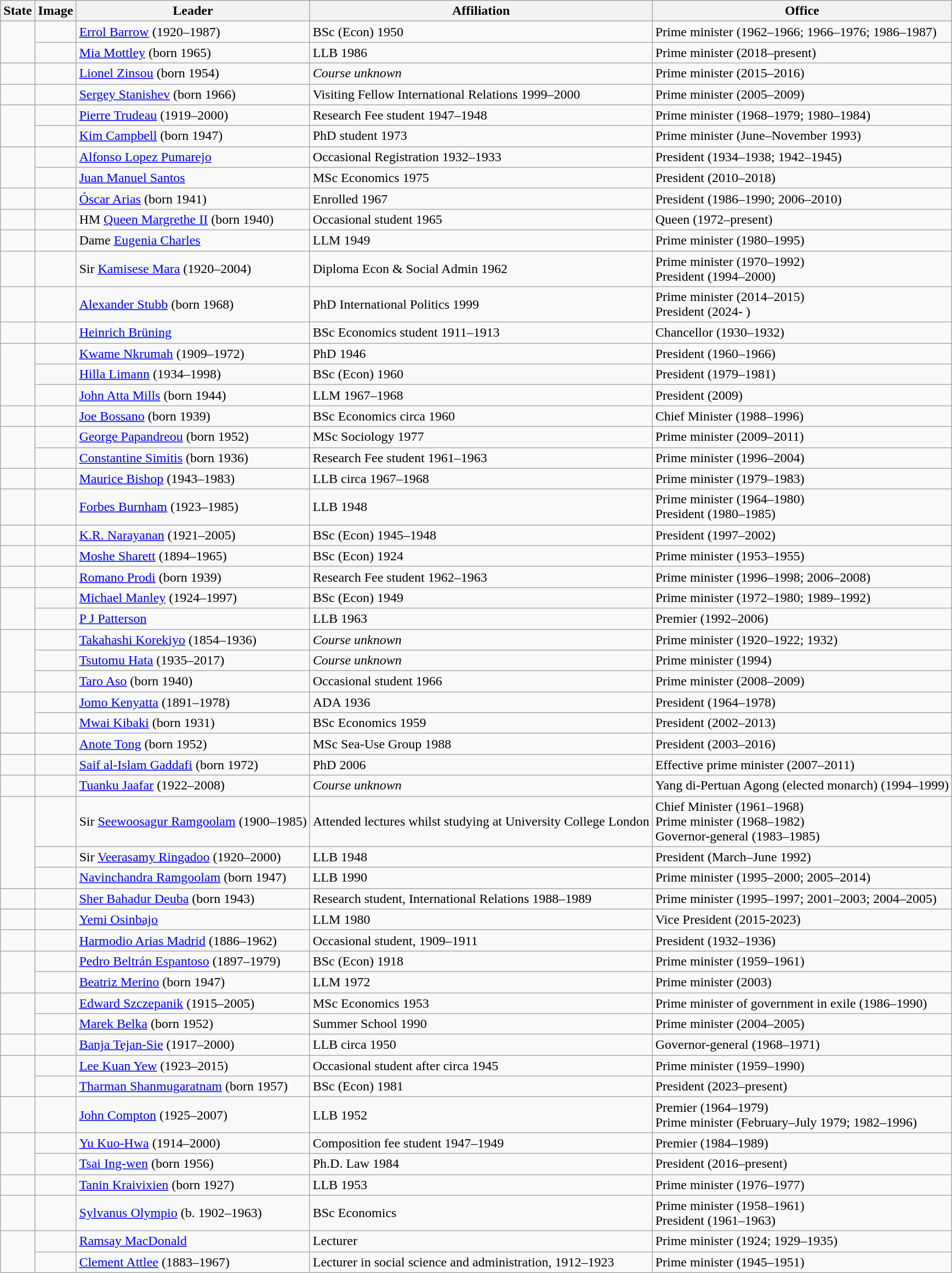<table class="wikitable sortable">
<tr>
<th>State</th>
<th class="unsortable">Image</th>
<th>Leader</th>
<th class="unsortable">Affiliation</th>
<th class="unsortable">Office</th>
</tr>
<tr>
<td rowspan="2"><em></em></td>
<td></td>
<td><a href='#'>Errol Barrow</a> (1920–1987)</td>
<td>BSc (Econ) 1950</td>
<td>Prime minister (1962–1966; 1966–1976; 1986–1987)</td>
</tr>
<tr>
<td></td>
<td><a href='#'>Mia Mottley</a> (born 1965)</td>
<td>LLB 1986</td>
<td>Prime minister (2018–present)</td>
</tr>
<tr>
<td><em></em></td>
<td></td>
<td><a href='#'>Lionel Zinsou</a> (born 1954)</td>
<td><em>Course unknown</em></td>
<td>Prime minister (2015–2016)</td>
</tr>
<tr>
<td><em></em></td>
<td></td>
<td><a href='#'>Sergey Stanishev</a> (born 1966)</td>
<td>Visiting Fellow International Relations 1999–2000</td>
<td>Prime minister (2005–2009)</td>
</tr>
<tr>
<td rowspan="2"><em></em></td>
<td></td>
<td><a href='#'>Pierre Trudeau</a> (1919–2000)</td>
<td>Research Fee student 1947–1948</td>
<td>Prime minister (1968–1979; 1980–1984)</td>
</tr>
<tr>
<td></td>
<td><a href='#'>Kim Campbell</a> (born 1947)</td>
<td>PhD student 1973</td>
<td>Prime minister (June–November 1993)</td>
</tr>
<tr>
<td rowspan="2"><em></em></td>
<td></td>
<td><a href='#'>Alfonso Lopez Pumarejo</a></td>
<td>Occasional Registration 1932–1933</td>
<td>President (1934–1938; 1942–1945)</td>
</tr>
<tr>
<td></td>
<td><a href='#'>Juan Manuel Santos</a></td>
<td>MSc Economics 1975</td>
<td>President (2010–2018)</td>
</tr>
<tr>
<td><em></em></td>
<td></td>
<td><a href='#'>Óscar Arias</a> (born 1941)</td>
<td>Enrolled 1967</td>
<td>President (1986–1990; 2006–2010)</td>
</tr>
<tr>
<td><em></em></td>
<td></td>
<td>HM <a href='#'>Queen Margrethe II</a> (born 1940)</td>
<td>Occasional student 1965</td>
<td>Queen (1972–present)</td>
</tr>
<tr>
<td><em></em></td>
<td></td>
<td>Dame <a href='#'>Eugenia Charles</a></td>
<td>LLM 1949</td>
<td>Prime minister (1980–1995)</td>
</tr>
<tr>
<td><em></em></td>
<td></td>
<td>Sir <a href='#'>Kamisese Mara</a> (1920–2004)</td>
<td>Diploma Econ & Social Admin 1962</td>
<td>Prime minister (1970–1992)<br>President (1994–2000)</td>
</tr>
<tr>
<td><em></em></td>
<td></td>
<td><a href='#'>Alexander Stubb</a> (born 1968)</td>
<td>PhD International Politics 1999</td>
<td>Prime minister (2014–2015)<br>President (2024- )</td>
</tr>
<tr>
<td><em></em></td>
<td></td>
<td><a href='#'>Heinrich Brüning</a></td>
<td>BSc Economics student 1911–1913</td>
<td>Chancellor (1930–1932)</td>
</tr>
<tr>
<td rowspan="3"><em></em></td>
<td></td>
<td><a href='#'>Kwame Nkrumah</a> (1909–1972)</td>
<td>PhD 1946</td>
<td>President (1960–1966)</td>
</tr>
<tr>
<td></td>
<td><a href='#'>Hilla Limann</a> (1934–1998)</td>
<td>BSc (Econ) 1960</td>
<td>President (1979–1981)</td>
</tr>
<tr>
<td></td>
<td><a href='#'>John Atta Mills</a> (born 1944)</td>
<td>LLM 1967–1968</td>
<td>President (2009)</td>
</tr>
<tr>
<td><em></em></td>
<td></td>
<td><a href='#'>Joe Bossano</a> (born 1939)</td>
<td>BSc Economics circa 1960</td>
<td>Chief Minister (1988–1996)</td>
</tr>
<tr>
<td rowspan="2"><em></em></td>
<td></td>
<td><a href='#'>George Papandreou</a> (born 1952)</td>
<td>MSc Sociology 1977</td>
<td>Prime minister (2009–2011)</td>
</tr>
<tr>
<td></td>
<td><a href='#'>Constantine Simitis</a> (born 1936)</td>
<td>Research Fee student 1961–1963</td>
<td>Prime minister (1996–2004)</td>
</tr>
<tr>
<td><em></em></td>
<td></td>
<td><a href='#'>Maurice Bishop</a> (1943–1983)</td>
<td>LLB circa 1967–1968</td>
<td>Prime minister (1979–1983)</td>
</tr>
<tr>
<td><em></em></td>
<td></td>
<td><a href='#'>Forbes Burnham</a> (1923–1985)</td>
<td>LLB 1948</td>
<td>Prime minister (1964–1980)<br>President (1980–1985)</td>
</tr>
<tr>
<td><em></em></td>
<td></td>
<td><a href='#'>K.R. Narayanan</a> (1921–2005)</td>
<td>BSc (Econ) 1945–1948</td>
<td>President (1997–2002)</td>
</tr>
<tr>
<td><em></em></td>
<td></td>
<td><a href='#'>Moshe Sharett</a> (1894–1965)</td>
<td>BSc (Econ) 1924</td>
<td>Prime minister (1953–1955)</td>
</tr>
<tr>
<td><em></em></td>
<td></td>
<td><a href='#'>Romano Prodi</a> (born 1939)</td>
<td>Research Fee student 1962–1963</td>
<td>Prime minister (1996–1998; 2006–2008)</td>
</tr>
<tr>
<td rowspan="2"><em></em></td>
<td></td>
<td><a href='#'>Michael Manley</a> (1924–1997)</td>
<td>BSc (Econ) 1949</td>
<td>Prime minister (1972–1980; 1989–1992)</td>
</tr>
<tr>
<td></td>
<td><a href='#'>P J Patterson</a></td>
<td>LLB 1963</td>
<td>Premier (1992–2006)</td>
</tr>
<tr>
<td rowspan="3"><em></em></td>
<td></td>
<td><a href='#'>Takahashi Korekiyo</a> (1854–1936)</td>
<td><em>Course unknown</em></td>
<td>Prime minister (1920–1922; 1932)</td>
</tr>
<tr>
<td></td>
<td><a href='#'>Tsutomu Hata</a> (1935–2017)</td>
<td><em>Course unknown</em></td>
<td>Prime minister (1994)</td>
</tr>
<tr>
<td></td>
<td><a href='#'>Taro Aso</a> (born 1940)</td>
<td>Occasional student 1966</td>
<td>Prime minister (2008–2009)</td>
</tr>
<tr>
<td rowspan="2"><em></em></td>
<td></td>
<td><a href='#'>Jomo Kenyatta</a> (1891–1978)</td>
<td>ADA 1936</td>
<td>President (1964–1978)</td>
</tr>
<tr>
<td></td>
<td><a href='#'>Mwai Kibaki</a> (born 1931)</td>
<td>BSc Economics 1959</td>
<td>President (2002–2013)</td>
</tr>
<tr>
<td><em></em></td>
<td></td>
<td><a href='#'>Anote Tong</a> (born 1952)</td>
<td>MSc Sea-Use Group 1988</td>
<td>President (2003–2016)</td>
</tr>
<tr>
<td><em></em></td>
<td></td>
<td><a href='#'>Saif al-Islam Gaddafi</a> (born 1972)</td>
<td>PhD 2006</td>
<td>Effective prime minister (2007–2011)</td>
</tr>
<tr>
<td><em></em></td>
<td></td>
<td><a href='#'>Tuanku Jaafar</a> (1922–2008)</td>
<td><em>Course unknown</em></td>
<td>Yang di-Pertuan Agong (elected monarch) (1994–1999)</td>
</tr>
<tr>
<td rowspan="3"><em></em></td>
<td></td>
<td>Sir <a href='#'>Seewoosagur Ramgoolam</a> (1900–1985)</td>
<td>Attended lectures whilst studying at University College London</td>
<td>Chief Minister (1961–1968)<br>Prime minister (1968–1982)<br>Governor-general (1983–1985)</td>
</tr>
<tr>
<td></td>
<td>Sir <a href='#'>Veerasamy Ringadoo</a> (1920–2000)</td>
<td>LLB 1948</td>
<td>President (March–June 1992)</td>
</tr>
<tr>
<td></td>
<td><a href='#'>Navinchandra Ramgoolam</a> (born 1947)</td>
<td>LLB 1990</td>
<td>Prime minister (1995–2000; 2005–2014)</td>
</tr>
<tr>
<td><em></em></td>
<td></td>
<td><a href='#'>Sher Bahadur Deuba</a> (born 1943)</td>
<td>Research student, International Relations 1988–1989</td>
<td>Prime minister (1995–1997; 2001–2003; 2004–2005)</td>
</tr>
<tr>
<td><em></em></td>
<td></td>
<td><a href='#'>Yemi Osinbajo</a></td>
<td>LLM 1980</td>
<td>Vice President (2015-2023)</td>
</tr>
<tr>
<td><em></em></td>
<td></td>
<td><a href='#'>Harmodio Arias Madrid</a> (1886–1962)</td>
<td>Occasional student, 1909–1911</td>
<td>President (1932–1936)</td>
</tr>
<tr>
<td rowspan="2"><em></em></td>
<td></td>
<td><a href='#'>Pedro Beltrán Espantoso</a> (1897–1979)</td>
<td>BSc (Econ) 1918</td>
<td>Prime minister (1959–1961)</td>
</tr>
<tr>
<td></td>
<td><a href='#'>Beatriz Merino</a> (born 1947)</td>
<td>LLM 1972</td>
<td>Prime minister (2003)</td>
</tr>
<tr>
<td rowspan="2"><em></em></td>
<td></td>
<td><a href='#'>Edward Szczepanik</a> (1915–2005)</td>
<td>MSc Economics 1953</td>
<td>Prime minister of government in exile (1986–1990)</td>
</tr>
<tr>
<td></td>
<td><a href='#'>Marek Belka</a> (born 1952)</td>
<td>Summer School 1990</td>
<td>Prime minister (2004–2005)</td>
</tr>
<tr>
<td><em></em></td>
<td></td>
<td><a href='#'>Banja Tejan-Sie</a> (1917–2000)</td>
<td>LLB circa 1950</td>
<td>Governor-general (1968–1971)</td>
</tr>
<tr>
<td rowspan="2"><em></em></td>
<td></td>
<td><a href='#'>Lee Kuan Yew</a> (1923–2015)</td>
<td>Occasional student after circa 1945</td>
<td>Prime minister (1959–1990)</td>
</tr>
<tr>
<td></td>
<td><a href='#'>Tharman Shanmugaratnam</a> (born 1957)</td>
<td>BSc (Econ) 1981</td>
<td>President (2023–present)</td>
</tr>
<tr>
<td><em></em></td>
<td></td>
<td><a href='#'>John Compton</a> (1925–2007)</td>
<td>LLB 1952</td>
<td>Premier (1964–1979)<br>Prime minister (February–July 1979; 1982–1996)</td>
</tr>
<tr>
<td rowspan="2"><em></em></td>
<td></td>
<td><a href='#'>Yu Kuo-Hwa</a> (1914–2000)</td>
<td>Composition fee student 1947–1949</td>
<td>Premier (1984–1989)</td>
</tr>
<tr>
<td></td>
<td><a href='#'>Tsai Ing-wen</a> (born 1956)</td>
<td>Ph.D. Law 1984</td>
<td>President (2016–present)</td>
</tr>
<tr>
<td><em></em></td>
<td></td>
<td><a href='#'>Tanin Kraivixien</a> (born 1927)</td>
<td>LLB 1953</td>
<td>Prime minister (1976–1977)</td>
</tr>
<tr>
<td><em></em></td>
<td></td>
<td><a href='#'>Sylvanus Olympio</a> (b. 1902–1963)</td>
<td>BSc Economics</td>
<td>Prime minister (1958–1961)<br>President (1961–1963)</td>
</tr>
<tr>
<td rowspan="2"><em></em></td>
<td></td>
<td><a href='#'>Ramsay MacDonald</a></td>
<td>Lecturer</td>
<td>Prime minister (1924; 1929–1935)</td>
</tr>
<tr>
<td></td>
<td><a href='#'>Clement Attlee</a> (1883–1967)</td>
<td>Lecturer in social science and administration, 1912–1923</td>
<td>Prime minister (1945–1951)</td>
</tr>
</table>
